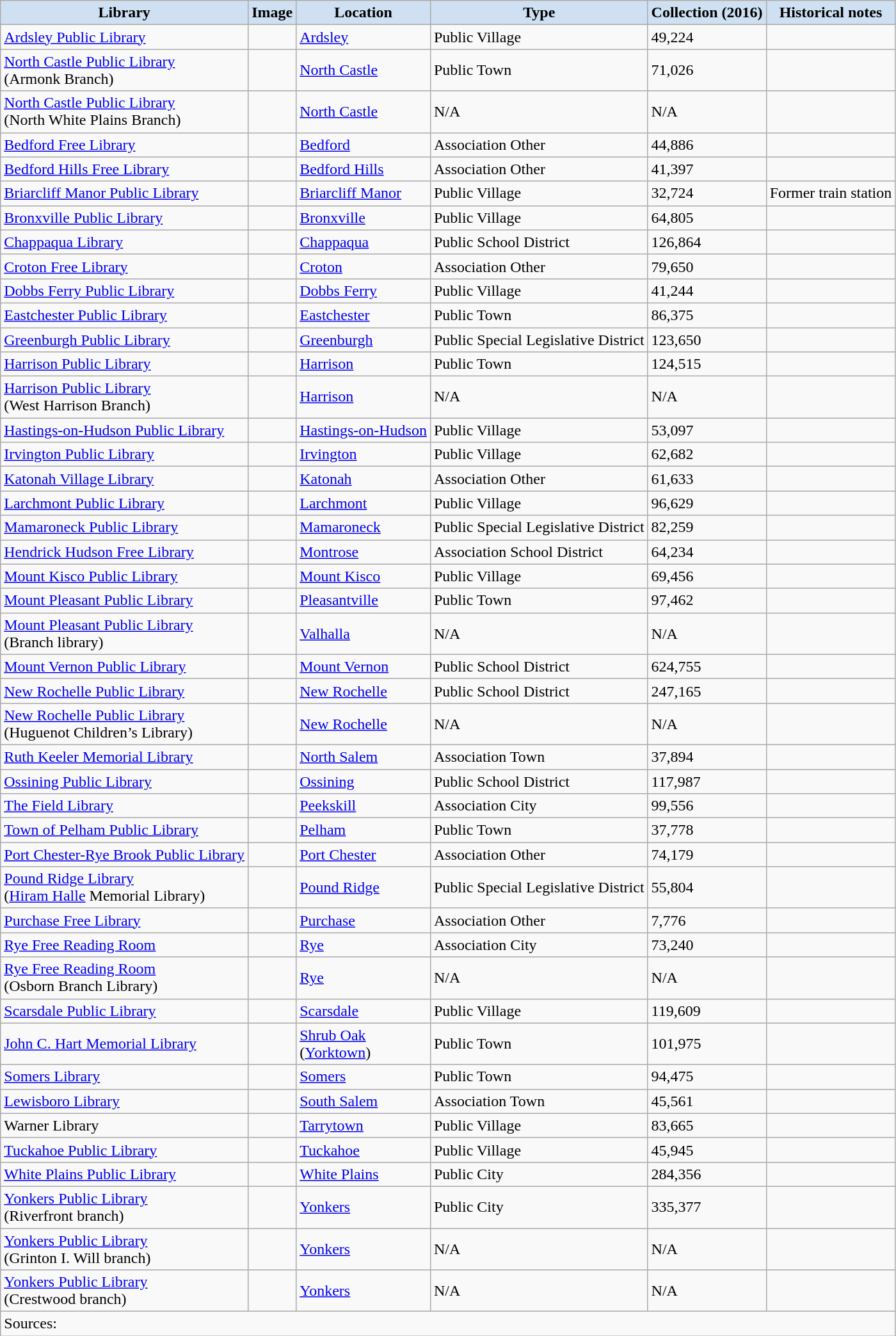<table class="wikitable sortable" align="center">
<tr>
<th style="background-color:#CEE0F2;"><strong>Library</strong></th>
<th style="background-color:#CEE0F2;" class="unsortable"><strong>Image</strong></th>
<th style="background-color:#CEE0F2;"><strong>Location</strong></th>
<th style="background-color:#CEE0F2;"><strong>Type</strong></th>
<th style="background-color:#CEE0F2;" data-sort-type="number"><strong>Collection</strong> (2016)</th>
<th style="background-color:#CEE0F2;" class="unsortable"><strong>Historical notes</strong></th>
</tr>
<tr>
<td><a href='#'>Ardsley Public Library</a></td>
<td></td>
<td><a href='#'>Ardsley</a></td>
<td>Public Village</td>
<td>49,224</td>
<td></td>
</tr>
<tr>
<td><a href='#'>North Castle Public Library</a><br>(Armonk Branch)</td>
<td></td>
<td><a href='#'>North Castle</a></td>
<td>Public Town</td>
<td>71,026</td>
<td></td>
</tr>
<tr>
<td><a href='#'>North Castle Public Library</a><br>(North White Plains Branch)</td>
<td></td>
<td><a href='#'>North Castle</a></td>
<td><span>N/A</span></td>
<td><span>N/A</span></td>
<td></td>
</tr>
<tr>
<td><a href='#'>Bedford Free Library</a></td>
<td></td>
<td><a href='#'>Bedford</a></td>
<td>Association Other</td>
<td>44,886</td>
<td></td>
</tr>
<tr>
<td><a href='#'>Bedford Hills Free Library</a></td>
<td></td>
<td><a href='#'>Bedford Hills</a></td>
<td>Association Other</td>
<td>41,397</td>
<td></td>
</tr>
<tr>
<td><a href='#'>Briarcliff Manor Public Library</a></td>
<td></td>
<td><a href='#'>Briarcliff Manor</a></td>
<td>Public Village</td>
<td>32,724</td>
<td>Former train station</td>
</tr>
<tr>
<td><a href='#'>Bronxville Public Library</a></td>
<td></td>
<td><a href='#'>Bronxville</a></td>
<td>Public Village</td>
<td>64,805</td>
<td></td>
</tr>
<tr>
<td><a href='#'>Chappaqua Library</a></td>
<td></td>
<td><a href='#'>Chappaqua</a></td>
<td>Public School District</td>
<td>126,864</td>
<td></td>
</tr>
<tr>
<td><a href='#'>Croton Free Library</a></td>
<td></td>
<td><a href='#'>Croton</a></td>
<td>Association Other</td>
<td>79,650</td>
<td></td>
</tr>
<tr>
<td><a href='#'>Dobbs Ferry Public Library</a></td>
<td></td>
<td><a href='#'>Dobbs Ferry</a></td>
<td>Public Village</td>
<td>41,244</td>
<td></td>
</tr>
<tr>
<td><a href='#'>Eastchester Public Library</a></td>
<td></td>
<td><a href='#'>Eastchester</a></td>
<td>Public Town</td>
<td>86,375</td>
<td></td>
</tr>
<tr>
<td><a href='#'>Greenburgh Public Library</a></td>
<td></td>
<td><a href='#'>Greenburgh</a></td>
<td>Public Special Legislative District</td>
<td>123,650</td>
<td></td>
</tr>
<tr>
<td><a href='#'>Harrison Public Library</a></td>
<td></td>
<td><a href='#'>Harrison</a></td>
<td>Public Town</td>
<td>124,515</td>
<td></td>
</tr>
<tr>
<td><a href='#'>Harrison Public Library</a><br>(West Harrison Branch)</td>
<td></td>
<td><a href='#'>Harrison</a></td>
<td><span>N/A</span></td>
<td><span>N/A</span></td>
<td></td>
</tr>
<tr>
<td><a href='#'>Hastings-on-Hudson Public Library</a></td>
<td></td>
<td><a href='#'>Hastings-on-Hudson</a></td>
<td>Public Village</td>
<td>53,097</td>
<td></td>
</tr>
<tr>
<td><a href='#'>Irvington Public Library</a></td>
<td></td>
<td><a href='#'>Irvington</a></td>
<td>Public Village</td>
<td>62,682</td>
<td></td>
</tr>
<tr>
<td><a href='#'>Katonah Village Library</a></td>
<td></td>
<td><a href='#'>Katonah</a></td>
<td>Association Other</td>
<td>61,633</td>
<td></td>
</tr>
<tr>
<td><a href='#'>Larchmont Public Library</a></td>
<td></td>
<td><a href='#'>Larchmont</a></td>
<td>Public Village</td>
<td>96,629</td>
<td></td>
</tr>
<tr>
<td><a href='#'>Mamaroneck Public Library</a></td>
<td></td>
<td><a href='#'>Mamaroneck</a></td>
<td>Public Special Legislative District</td>
<td>82,259</td>
<td></td>
</tr>
<tr>
<td><a href='#'>Hendrick Hudson Free Library</a></td>
<td></td>
<td><a href='#'>Montrose</a></td>
<td>Association School District</td>
<td>64,234</td>
<td></td>
</tr>
<tr>
<td><a href='#'>Mount Kisco Public Library</a></td>
<td></td>
<td><a href='#'>Mount Kisco</a></td>
<td>Public Village</td>
<td>69,456</td>
<td></td>
</tr>
<tr>
<td><a href='#'>Mount Pleasant Public Library</a></td>
<td></td>
<td><a href='#'>Pleasantville</a></td>
<td>Public Town</td>
<td>97,462</td>
<td></td>
</tr>
<tr>
<td><a href='#'>Mount Pleasant Public Library</a><br>(Branch library)</td>
<td></td>
<td><a href='#'>Valhalla</a></td>
<td><span>N/A</span></td>
<td><span>N/A</span></td>
<td></td>
</tr>
<tr>
<td><a href='#'>Mount Vernon Public Library</a></td>
<td></td>
<td><a href='#'>Mount Vernon</a></td>
<td>Public School District</td>
<td>624,755</td>
<td></td>
</tr>
<tr>
<td><a href='#'>New Rochelle Public Library</a></td>
<td></td>
<td><a href='#'>New Rochelle</a></td>
<td>Public School District</td>
<td>247,165</td>
<td></td>
</tr>
<tr>
<td><a href='#'>New Rochelle Public Library</a><br>(Huguenot Children’s Library)</td>
<td></td>
<td><a href='#'>New Rochelle</a></td>
<td><span>N/A</span></td>
<td><span>N/A</span></td>
<td></td>
</tr>
<tr>
<td><a href='#'>Ruth Keeler Memorial Library</a></td>
<td></td>
<td><a href='#'>North Salem</a></td>
<td>Association Town</td>
<td>37,894</td>
<td></td>
</tr>
<tr>
<td><a href='#'>Ossining Public Library</a></td>
<td></td>
<td><a href='#'>Ossining</a></td>
<td>Public School District</td>
<td>117,987</td>
<td></td>
</tr>
<tr>
<td><a href='#'>The Field Library</a></td>
<td></td>
<td><a href='#'>Peekskill</a></td>
<td>Association City</td>
<td>99,556</td>
<td></td>
</tr>
<tr>
<td><a href='#'>Town of Pelham Public Library</a></td>
<td></td>
<td><a href='#'>Pelham</a></td>
<td>Public Town</td>
<td>37,778</td>
<td></td>
</tr>
<tr>
<td><a href='#'>Port Chester-Rye Brook Public Library</a></td>
<td></td>
<td><a href='#'>Port Chester</a></td>
<td>Association Other</td>
<td>74,179</td>
<td></td>
</tr>
<tr>
<td><a href='#'>Pound Ridge Library</a><br>(<a href='#'>Hiram Halle</a> Memorial Library)</td>
<td></td>
<td><a href='#'>Pound Ridge</a></td>
<td>Public Special Legislative District</td>
<td>55,804</td>
<td></td>
</tr>
<tr>
<td><a href='#'>Purchase Free Library</a></td>
<td></td>
<td><a href='#'>Purchase</a></td>
<td>Association Other</td>
<td>7,776</td>
<td></td>
</tr>
<tr>
<td><a href='#'>Rye Free Reading Room</a></td>
<td></td>
<td><a href='#'>Rye</a></td>
<td>Association City</td>
<td>73,240</td>
<td></td>
</tr>
<tr>
<td><a href='#'>Rye Free Reading Room</a><br>(Osborn Branch Library)</td>
<td></td>
<td><a href='#'>Rye</a></td>
<td><span>N/A</span></td>
<td><span>N/A</span></td>
<td></td>
</tr>
<tr>
<td><a href='#'>Scarsdale Public Library</a></td>
<td></td>
<td><a href='#'>Scarsdale</a></td>
<td>Public Village</td>
<td>119,609</td>
<td></td>
</tr>
<tr>
<td><a href='#'>John C. Hart Memorial Library</a></td>
<td></td>
<td><a href='#'>Shrub Oak</a><br>(<a href='#'>Yorktown</a>)</td>
<td>Public Town</td>
<td>101,975</td>
<td></td>
</tr>
<tr>
<td><a href='#'>Somers Library</a></td>
<td></td>
<td><a href='#'>Somers</a></td>
<td>Public Town</td>
<td>94,475</td>
<td></td>
</tr>
<tr>
<td><a href='#'>Lewisboro Library</a></td>
<td></td>
<td><a href='#'>South Salem</a></td>
<td>Association Town</td>
<td>45,561</td>
<td></td>
</tr>
<tr>
<td>Warner Library</td>
<td></td>
<td><a href='#'>Tarrytown</a></td>
<td>Public Village</td>
<td>83,665</td>
<td></td>
</tr>
<tr>
<td><a href='#'>Tuckahoe Public Library</a></td>
<td></td>
<td><a href='#'>Tuckahoe</a></td>
<td>Public Village</td>
<td>45,945</td>
<td></td>
</tr>
<tr>
<td><a href='#'>White Plains Public Library</a></td>
<td></td>
<td><a href='#'>White Plains</a></td>
<td>Public City</td>
<td>284,356</td>
<td></td>
</tr>
<tr>
<td><a href='#'>Yonkers Public Library</a><br>(Riverfront branch)</td>
<td></td>
<td><a href='#'>Yonkers</a></td>
<td>Public City</td>
<td>335,377</td>
<td></td>
</tr>
<tr>
<td><a href='#'>Yonkers Public Library</a><br>(Grinton I. Will branch)</td>
<td></td>
<td><a href='#'>Yonkers</a></td>
<td><span>N/A</span></td>
<td><span>N/A</span></td>
<td></td>
</tr>
<tr>
<td><a href='#'>Yonkers Public Library</a><br>(Crestwood branch)</td>
<td></td>
<td><a href='#'>Yonkers</a></td>
<td><span>N/A</span></td>
<td><span>N/A</span></td>
<td></td>
</tr>
<tr class="sortbottom">
<td colspan= 6>Sources:</td>
</tr>
</table>
